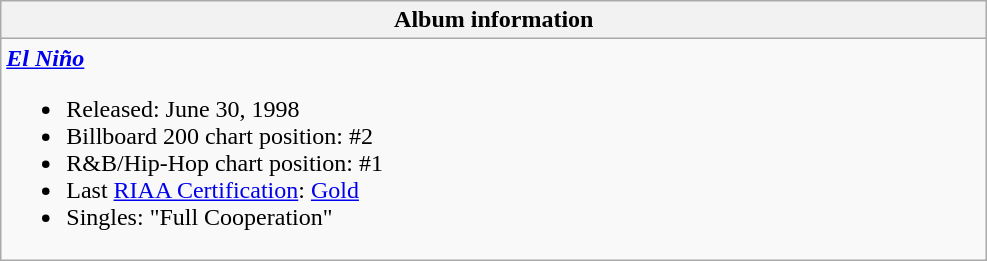<table class="wikitable">
<tr>
<th align="left" width="650">Album information</th>
</tr>
<tr>
<td align="left"><strong><em><a href='#'>El Niño</a></em></strong><br><ul><li>Released: June 30, 1998</li><li>Billboard 200 chart position: #2</li><li>R&B/Hip-Hop chart position: #1</li><li>Last <a href='#'>RIAA Certification</a>: <a href='#'>Gold</a></li><li>Singles: "Full Cooperation"</li></ul></td>
</tr>
</table>
